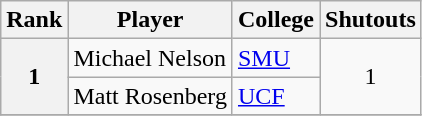<table class="wikitable" style="text-align:center">
<tr>
<th>Rank</th>
<th>Player</th>
<th>College</th>
<th>Shutouts</th>
</tr>
<tr>
<th rowspan="2">1</th>
<td align=left> Michael Nelson</td>
<td align=left><a href='#'>SMU</a></td>
<td rowspan="2">1</td>
</tr>
<tr>
<td align=left> Matt Rosenberg</td>
<td align=left><a href='#'>UCF</a></td>
</tr>
<tr>
</tr>
</table>
